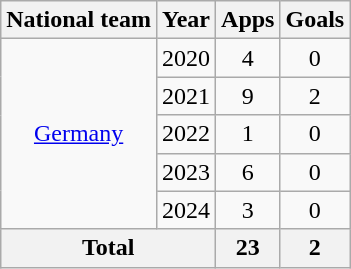<table class="wikitable" style="text-align:center">
<tr>
<th>National team</th>
<th>Year</th>
<th>Apps</th>
<th>Goals</th>
</tr>
<tr>
<td rowspan="5"><a href='#'>Germany</a></td>
<td>2020</td>
<td>4</td>
<td>0</td>
</tr>
<tr>
<td>2021</td>
<td>9</td>
<td>2</td>
</tr>
<tr>
<td>2022</td>
<td>1</td>
<td>0</td>
</tr>
<tr>
<td>2023</td>
<td>6</td>
<td>0</td>
</tr>
<tr>
<td>2024</td>
<td>3</td>
<td>0</td>
</tr>
<tr>
<th colspan="2">Total</th>
<th>23</th>
<th>2</th>
</tr>
</table>
